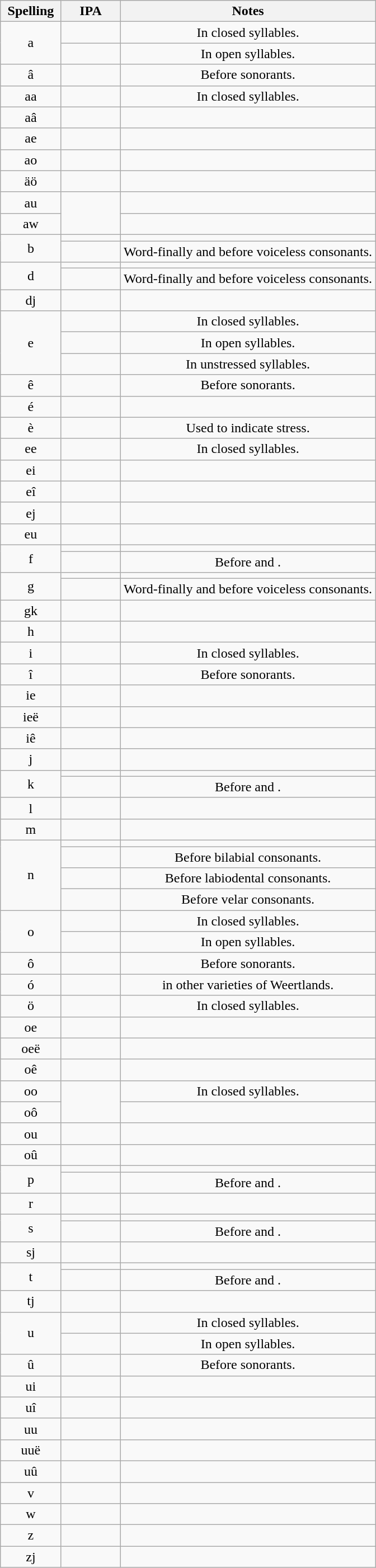<table class="wikitable" style="margin:1em auto; border-collapse:collapse; text-align:center">
<tr>
<th style=width:4em>Spelling</th>
<th style=width:4em>IPA</th>
<th>Notes</th>
</tr>
<tr>
<td rowspan="2">a</td>
<td></td>
<td>In closed syllables.</td>
</tr>
<tr>
<td></td>
<td>In open syllables.</td>
</tr>
<tr>
<td>â</td>
<td></td>
<td>Before sonorants.</td>
</tr>
<tr>
<td>aa</td>
<td></td>
<td>In closed syllables.</td>
</tr>
<tr>
<td>aâ</td>
<td></td>
<td></td>
</tr>
<tr>
<td>ae</td>
<td></td>
<td></td>
</tr>
<tr>
<td>ao</td>
<td></td>
<td></td>
</tr>
<tr>
<td>äö</td>
<td></td>
<td></td>
</tr>
<tr>
<td>au</td>
<td rowspan="2"></td>
<td></td>
</tr>
<tr>
<td>aw</td>
<td></td>
</tr>
<tr>
<td rowspan="2">b</td>
<td></td>
<td></td>
</tr>
<tr>
<td></td>
<td>Word-finally and before voiceless consonants.</td>
</tr>
<tr>
<td rowspan="2">d</td>
<td></td>
<td></td>
</tr>
<tr>
<td></td>
<td>Word-finally and before voiceless consonants.</td>
</tr>
<tr>
<td>dj</td>
<td></td>
<td></td>
</tr>
<tr>
<td rowspan="3">e</td>
<td></td>
<td>In closed syllables.</td>
</tr>
<tr>
<td></td>
<td>In open syllables.</td>
</tr>
<tr>
<td></td>
<td>In unstressed syllables.</td>
</tr>
<tr>
<td>ê</td>
<td></td>
<td>Before sonorants.</td>
</tr>
<tr>
<td>é</td>
<td></td>
<td></td>
</tr>
<tr>
<td>è</td>
<td></td>
<td>Used to indicate stress.</td>
</tr>
<tr>
<td>ee</td>
<td></td>
<td>In closed syllables.</td>
</tr>
<tr>
<td>ei</td>
<td></td>
<td></td>
</tr>
<tr>
<td>eî</td>
<td></td>
<td></td>
</tr>
<tr>
<td>ej</td>
<td></td>
<td></td>
</tr>
<tr>
<td>eu</td>
<td></td>
<td></td>
</tr>
<tr>
<td rowspan="2">f</td>
<td></td>
<td></td>
</tr>
<tr>
<td></td>
<td>Before  and .</td>
</tr>
<tr>
<td rowspan="2">g</td>
<td></td>
<td></td>
</tr>
<tr>
<td></td>
<td>Word-finally and before voiceless consonants.</td>
</tr>
<tr>
<td>gk</td>
<td></td>
<td></td>
</tr>
<tr>
<td>h</td>
<td></td>
<td></td>
</tr>
<tr>
<td>i</td>
<td></td>
<td>In closed syllables.</td>
</tr>
<tr>
<td>î</td>
<td></td>
<td>Before sonorants.</td>
</tr>
<tr>
<td>ie</td>
<td></td>
<td></td>
</tr>
<tr>
<td>ieë</td>
<td></td>
<td></td>
</tr>
<tr>
<td>iê</td>
<td></td>
<td></td>
</tr>
<tr>
<td>j</td>
<td></td>
<td></td>
</tr>
<tr>
<td rowspan="2">k</td>
<td></td>
<td></td>
</tr>
<tr>
<td></td>
<td>Before  and .</td>
</tr>
<tr>
<td>l</td>
<td></td>
<td></td>
</tr>
<tr>
<td>m</td>
<td></td>
<td></td>
</tr>
<tr>
<td rowspan="4">n</td>
<td></td>
<td></td>
</tr>
<tr>
<td></td>
<td>Before bilabial consonants.</td>
</tr>
<tr>
<td></td>
<td>Before labiodental consonants.</td>
</tr>
<tr>
<td></td>
<td>Before velar consonants.</td>
</tr>
<tr>
<td rowspan="2">o</td>
<td></td>
<td>In closed syllables.</td>
</tr>
<tr>
<td></td>
<td>In open syllables.</td>
</tr>
<tr>
<td>ô</td>
<td></td>
<td>Before sonorants.</td>
</tr>
<tr>
<td>ó</td>
<td></td>
<td> in other varieties of Weertlands.</td>
</tr>
<tr>
<td>ö</td>
<td></td>
<td>In closed syllables.</td>
</tr>
<tr>
<td>oe</td>
<td></td>
<td></td>
</tr>
<tr>
<td>oeë</td>
<td></td>
<td></td>
</tr>
<tr>
<td>oê</td>
<td></td>
<td></td>
</tr>
<tr>
<td>oo</td>
<td rowspan="2"></td>
<td>In closed syllables.</td>
</tr>
<tr>
<td>oô</td>
</tr>
<tr>
<td>ou</td>
<td></td>
<td></td>
</tr>
<tr>
<td>oû</td>
<td></td>
<td></td>
</tr>
<tr>
<td rowspan="2">p</td>
<td></td>
<td></td>
</tr>
<tr>
<td></td>
<td>Before  and .</td>
</tr>
<tr>
<td>r</td>
<td></td>
<td></td>
</tr>
<tr>
<td rowspan="2">s</td>
<td></td>
<td></td>
</tr>
<tr>
<td></td>
<td>Before  and .</td>
</tr>
<tr>
<td>sj</td>
<td></td>
<td></td>
</tr>
<tr>
<td rowspan="2">t</td>
<td></td>
<td></td>
</tr>
<tr>
<td></td>
<td>Before  and .</td>
</tr>
<tr>
<td>tj</td>
<td></td>
<td></td>
</tr>
<tr>
<td rowspan="2">u</td>
<td></td>
<td>In closed syllables.</td>
</tr>
<tr>
<td></td>
<td>In open syllables.</td>
</tr>
<tr>
<td>û</td>
<td></td>
<td>Before sonorants.</td>
</tr>
<tr>
<td>ui</td>
<td></td>
<td></td>
</tr>
<tr>
<td>uî</td>
<td></td>
<td></td>
</tr>
<tr>
<td>uu</td>
<td></td>
<td></td>
</tr>
<tr>
<td>uuë</td>
<td></td>
<td></td>
</tr>
<tr>
<td>uû</td>
<td></td>
<td></td>
</tr>
<tr>
<td>v</td>
<td></td>
<td></td>
</tr>
<tr>
<td>w</td>
<td></td>
<td></td>
</tr>
<tr>
<td>z</td>
<td></td>
<td></td>
</tr>
<tr>
<td>zj</td>
<td></td>
<td></td>
</tr>
</table>
